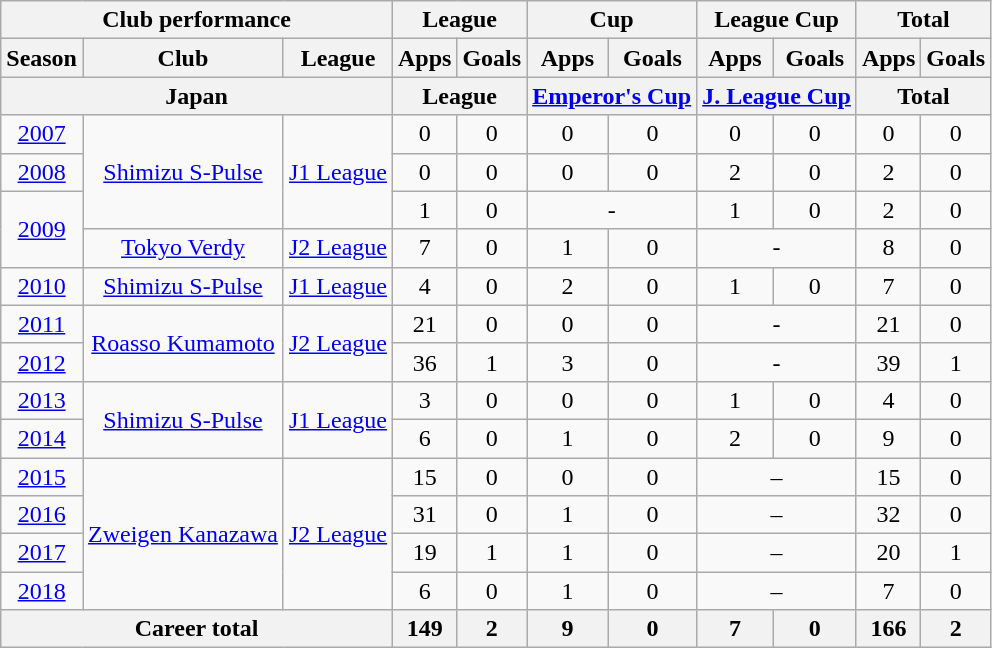<table class="wikitable" style="text-align:center">
<tr>
<th colspan=3>Club performance</th>
<th colspan=2>League</th>
<th colspan=2>Cup</th>
<th colspan=2>League Cup</th>
<th colspan=2>Total</th>
</tr>
<tr>
<th>Season</th>
<th>Club</th>
<th>League</th>
<th>Apps</th>
<th>Goals</th>
<th>Apps</th>
<th>Goals</th>
<th>Apps</th>
<th>Goals</th>
<th>Apps</th>
<th>Goals</th>
</tr>
<tr>
<th colspan=3>Japan</th>
<th colspan=2>League</th>
<th colspan=2><a href='#'>Emperor's Cup</a></th>
<th colspan=2><a href='#'>J. League Cup</a></th>
<th colspan=2>Total</th>
</tr>
<tr>
<td><a href='#'>2007</a></td>
<td rowspan="3"><a href='#'>Shimizu S-Pulse</a></td>
<td rowspan="3"><a href='#'>J1 League</a></td>
<td>0</td>
<td>0</td>
<td>0</td>
<td>0</td>
<td>0</td>
<td>0</td>
<td>0</td>
<td>0</td>
</tr>
<tr>
<td><a href='#'>2008</a></td>
<td>0</td>
<td>0</td>
<td>0</td>
<td>0</td>
<td>2</td>
<td>0</td>
<td>2</td>
<td>0</td>
</tr>
<tr>
<td rowspan=2><a href='#'>2009</a></td>
<td>1</td>
<td>0</td>
<td colspan="2">-</td>
<td>1</td>
<td>0</td>
<td>2</td>
<td>0</td>
</tr>
<tr>
<td><a href='#'>Tokyo Verdy</a></td>
<td><a href='#'>J2 League</a></td>
<td>7</td>
<td>0</td>
<td>1</td>
<td>0</td>
<td colspan="2">-</td>
<td>8</td>
<td>0</td>
</tr>
<tr>
<td><a href='#'>2010</a></td>
<td><a href='#'>Shimizu S-Pulse</a></td>
<td><a href='#'>J1 League</a></td>
<td>4</td>
<td>0</td>
<td>2</td>
<td>0</td>
<td>1</td>
<td>0</td>
<td>7</td>
<td>0</td>
</tr>
<tr>
<td><a href='#'>2011</a></td>
<td rowspan=2><a href='#'>Roasso Kumamoto</a></td>
<td rowspan=2><a href='#'>J2 League</a></td>
<td>21</td>
<td>0</td>
<td>0</td>
<td>0</td>
<td colspan="2">-</td>
<td>21</td>
<td>0</td>
</tr>
<tr>
<td><a href='#'>2012</a></td>
<td>36</td>
<td>1</td>
<td>3</td>
<td>0</td>
<td colspan="2">-</td>
<td>39</td>
<td>1</td>
</tr>
<tr>
<td><a href='#'>2013</a></td>
<td rowspan="2"><a href='#'>Shimizu S-Pulse</a></td>
<td rowspan="2"><a href='#'>J1 League</a></td>
<td>3</td>
<td>0</td>
<td>0</td>
<td>0</td>
<td>1</td>
<td>0</td>
<td>4</td>
<td>0</td>
</tr>
<tr>
<td><a href='#'>2014</a></td>
<td>6</td>
<td>0</td>
<td>1</td>
<td>0</td>
<td>2</td>
<td>0</td>
<td>9</td>
<td>0</td>
</tr>
<tr>
<td><a href='#'>2015</a></td>
<td rowspan="4"><a href='#'>Zweigen Kanazawa</a></td>
<td rowspan="4"><a href='#'>J2 League</a></td>
<td>15</td>
<td>0</td>
<td>0</td>
<td>0</td>
<td colspan="2">–</td>
<td>15</td>
<td>0</td>
</tr>
<tr>
<td><a href='#'>2016</a></td>
<td>31</td>
<td>0</td>
<td>1</td>
<td>0</td>
<td colspan="2">–</td>
<td>32</td>
<td>0</td>
</tr>
<tr>
<td><a href='#'>2017</a></td>
<td>19</td>
<td>1</td>
<td>1</td>
<td>0</td>
<td colspan="2">–</td>
<td>20</td>
<td>1</td>
</tr>
<tr>
<td><a href='#'>2018</a></td>
<td>6</td>
<td>0</td>
<td>1</td>
<td>0</td>
<td colspan="2">–</td>
<td>7</td>
<td>0</td>
</tr>
<tr>
<th colspan=3>Career total</th>
<th>149</th>
<th>2</th>
<th>9</th>
<th>0</th>
<th>7</th>
<th>0</th>
<th>166</th>
<th>2</th>
</tr>
</table>
